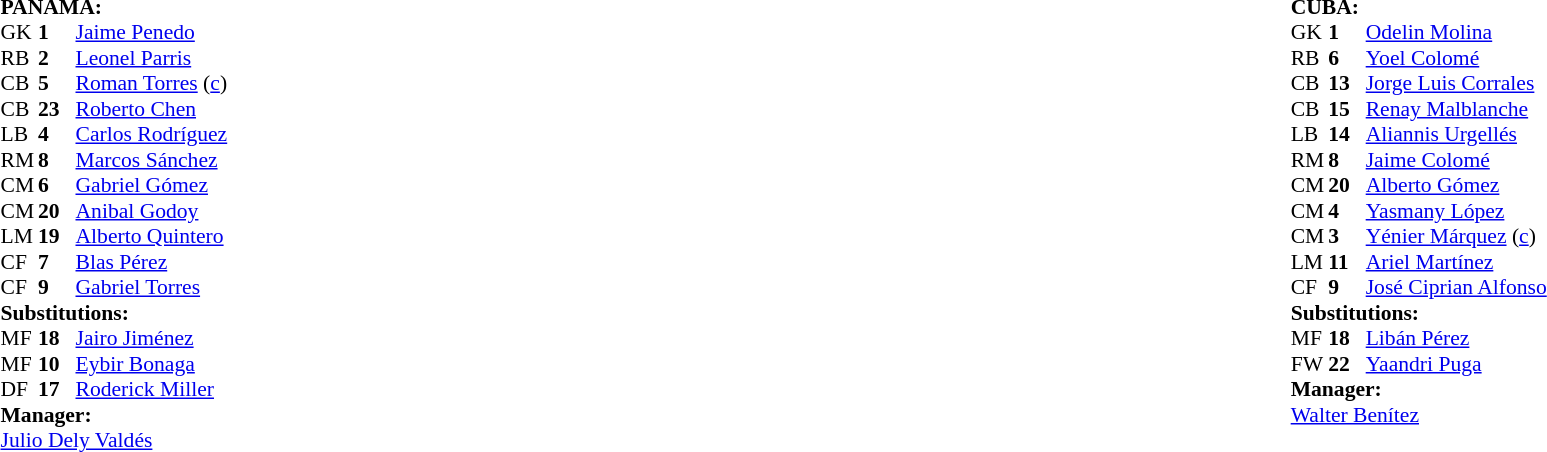<table width="100%">
<tr>
<td valign="top" width="50%"><br><table style="font-size: 90%" cellspacing="0" cellpadding="0">
<tr>
<td colspan=4><br><strong>PANAMA:</strong></td>
</tr>
<tr>
<th width="25"></th>
<th width="25"></th>
</tr>
<tr>
<td>GK</td>
<td><strong>1</strong></td>
<td><a href='#'>Jaime Penedo</a></td>
</tr>
<tr>
<td>RB</td>
<td><strong>2</strong></td>
<td><a href='#'>Leonel Parris</a></td>
</tr>
<tr>
<td>CB</td>
<td><strong>5</strong></td>
<td><a href='#'>Roman Torres</a> (<a href='#'>c</a>)</td>
</tr>
<tr>
<td>CB</td>
<td><strong>23</strong></td>
<td><a href='#'>Roberto Chen</a></td>
</tr>
<tr>
<td>LB</td>
<td><strong>4</strong></td>
<td><a href='#'>Carlos Rodríguez</a></td>
</tr>
<tr>
<td>RM</td>
<td><strong>8</strong></td>
<td><a href='#'>Marcos Sánchez</a></td>
</tr>
<tr>
<td>CM</td>
<td><strong>6</strong></td>
<td><a href='#'>Gabriel Gómez</a></td>
</tr>
<tr>
<td>CM</td>
<td><strong>20</strong></td>
<td><a href='#'>Anibal Godoy</a></td>
<td></td>
<td></td>
</tr>
<tr>
<td>LM</td>
<td><strong>19</strong></td>
<td><a href='#'>Alberto Quintero</a></td>
<td></td>
<td></td>
</tr>
<tr>
<td>CF</td>
<td><strong>7</strong></td>
<td><a href='#'>Blas Pérez</a></td>
</tr>
<tr>
<td>CF</td>
<td><strong>9</strong></td>
<td><a href='#'>Gabriel Torres</a></td>
<td></td>
<td></td>
</tr>
<tr>
<td colspan=3><strong>Substitutions:</strong></td>
</tr>
<tr>
<td>MF</td>
<td><strong>18</strong></td>
<td><a href='#'>Jairo Jiménez</a></td>
<td></td>
<td></td>
</tr>
<tr>
<td>MF</td>
<td><strong>10</strong></td>
<td><a href='#'>Eybir Bonaga</a></td>
<td></td>
<td></td>
</tr>
<tr>
<td>DF</td>
<td><strong>17</strong></td>
<td><a href='#'>Roderick Miller</a></td>
<td></td>
<td></td>
</tr>
<tr>
<td colspan=3><strong>Manager:</strong></td>
</tr>
<tr>
<td colspan=3><a href='#'>Julio Dely Valdés</a></td>
</tr>
</table>
</td>
<td valign="top"></td>
<td valign="top" width="50%"><br><table style="font-size: 90%" cellspacing="0" cellpadding="0" align="center">
<tr>
<td colspan=4><br><strong>CUBA:</strong></td>
</tr>
<tr>
<th width=25></th>
<th width=25></th>
</tr>
<tr>
<td>GK</td>
<td><strong>1</strong></td>
<td><a href='#'>Odelin Molina</a></td>
</tr>
<tr>
<td>RB</td>
<td><strong>6</strong></td>
<td><a href='#'>Yoel Colomé</a></td>
</tr>
<tr>
<td>CB</td>
<td><strong>13</strong></td>
<td><a href='#'>Jorge Luis Corrales</a></td>
<td></td>
<td></td>
</tr>
<tr>
<td>CB</td>
<td><strong>15</strong></td>
<td><a href='#'>Renay Malblanche</a></td>
<td></td>
</tr>
<tr>
<td>LB</td>
<td><strong>14</strong></td>
<td><a href='#'>Aliannis Urgellés</a></td>
</tr>
<tr>
<td>RM</td>
<td><strong>8</strong></td>
<td><a href='#'>Jaime Colomé</a></td>
</tr>
<tr>
<td>CM</td>
<td><strong>20</strong></td>
<td><a href='#'>Alberto Gómez</a></td>
</tr>
<tr>
<td>CM</td>
<td><strong>4</strong></td>
<td><a href='#'>Yasmany López</a></td>
<td></td>
<td></td>
</tr>
<tr>
<td>CM</td>
<td><strong>3</strong></td>
<td><a href='#'>Yénier Márquez</a> (<a href='#'>c</a>)</td>
</tr>
<tr>
<td>LM</td>
<td><strong>11</strong></td>
<td><a href='#'>Ariel Martínez</a></td>
<td></td>
</tr>
<tr>
<td>CF</td>
<td><strong>9</strong></td>
<td><a href='#'>José Ciprian Alfonso</a></td>
</tr>
<tr>
<td colspan=3><strong>Substitutions:</strong></td>
</tr>
<tr>
<td>MF</td>
<td><strong>18</strong></td>
<td><a href='#'>Libán Pérez</a></td>
<td></td>
<td></td>
</tr>
<tr>
<td>FW</td>
<td><strong>22</strong></td>
<td><a href='#'>Yaandri Puga</a></td>
<td></td>
<td></td>
</tr>
<tr>
<td colspan=3><strong>Manager:</strong></td>
</tr>
<tr>
<td colspan=3><a href='#'>Walter Benítez</a></td>
</tr>
</table>
</td>
</tr>
</table>
